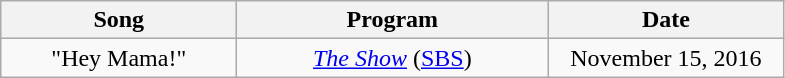<table class="wikitable" style="text-align:center;">
<tr>
<th style="width:150px;">Song</th>
<th style="width:200px;">Program</th>
<th style="width:150px;">Date</th>
</tr>
<tr>
<td>"Hey Mama!"</td>
<td><em><a href='#'>The Show</a></em> (<a href='#'>SBS</a>)</td>
<td>November 15, 2016</td>
</tr>
</table>
